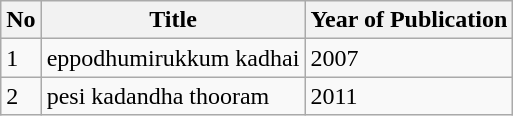<table class="wikitable">
<tr>
<th>No</th>
<th>Title</th>
<th>Year of Publication</th>
</tr>
<tr>
<td>1</td>
<td>eppodhumirukkum kadhai</td>
<td>2007</td>
</tr>
<tr>
<td>2</td>
<td>pesi kadandha thooram</td>
<td>2011</td>
</tr>
</table>
